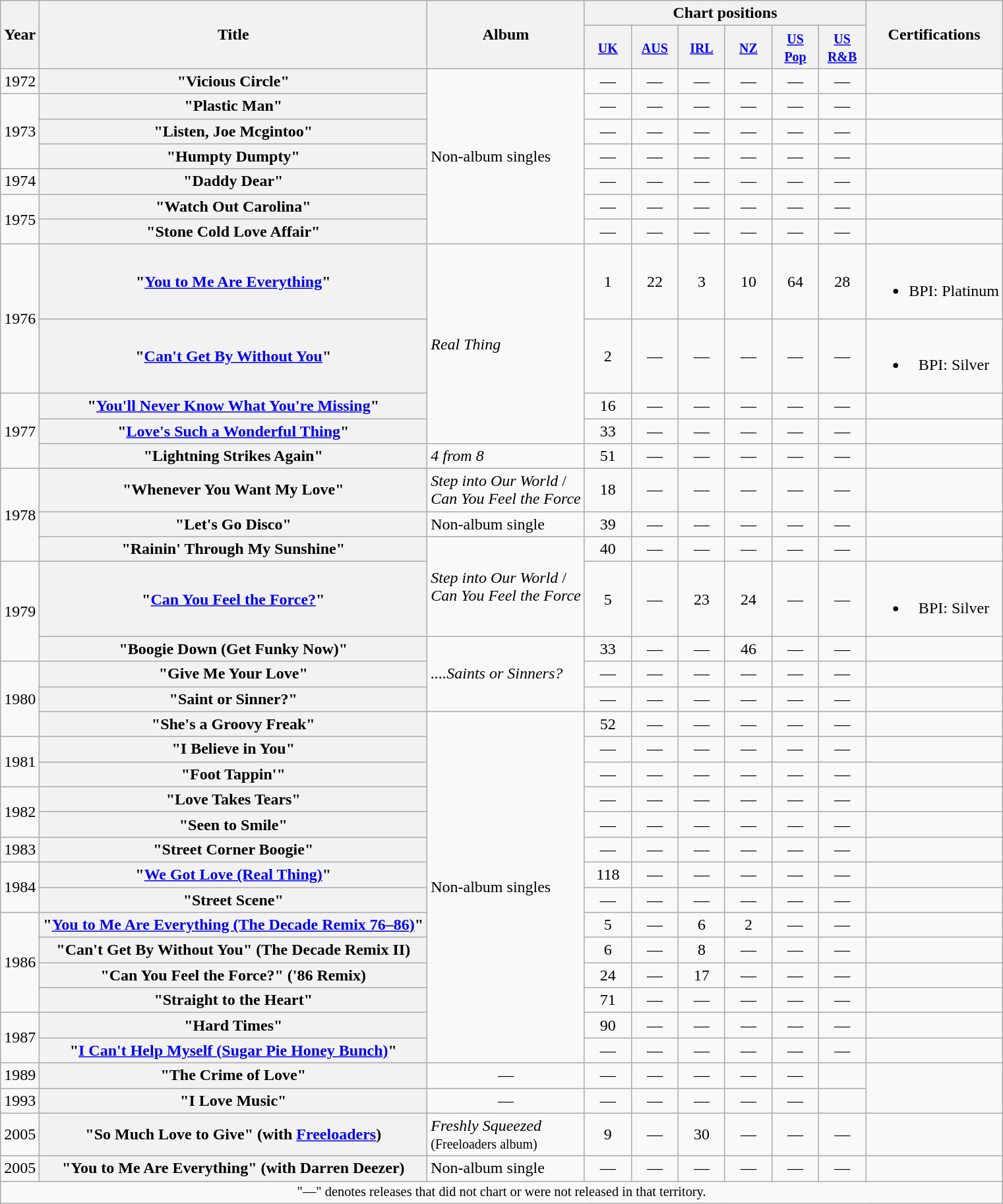<table class="wikitable plainrowheaders" style="text-align:center">
<tr>
<th scope="col" rowspan="2">Year</th>
<th scope="col" rowspan="2">Title</th>
<th scope="col" rowspan="2">Album</th>
<th scope="col" colspan="6">Chart positions</th>
<th scope="col" rowspan="2">Certifications</th>
</tr>
<tr>
<th scope="col" style="width:40px;"><small><a href='#'>UK</a><br></small></th>
<th scope="col" style="width:40px;"><small><a href='#'>AUS</a><br></small></th>
<th scope="col" style="width:40px;"><small><a href='#'>IRL</a><br></small></th>
<th scope="col" style="width:40px;"><small><a href='#'>NZ</a><br></small></th>
<th scope="col" style="width:40px;"><small><a href='#'>US Pop</a><br></small></th>
<th scope="col" style="width:40px;"><small><a href='#'>US R&B</a><br></small></th>
</tr>
<tr>
<td>1972</td>
<th scope="row">"Vicious Circle"</th>
<td style="text-align:left;" rowspan="7">Non-album singles</td>
<td>—</td>
<td>—</td>
<td>—</td>
<td>—</td>
<td>—</td>
<td>—</td>
<td></td>
</tr>
<tr>
<td rowspan="3">1973</td>
<th scope="row">"Plastic Man"</th>
<td>—</td>
<td>—</td>
<td>—</td>
<td>—</td>
<td>—</td>
<td>—</td>
<td></td>
</tr>
<tr>
<th scope="row">"Listen, Joe Mcgintoo"</th>
<td>—</td>
<td>—</td>
<td>—</td>
<td>—</td>
<td>—</td>
<td>—</td>
<td></td>
</tr>
<tr>
<th scope="row">"Humpty Dumpty"</th>
<td>—</td>
<td>—</td>
<td>—</td>
<td>—</td>
<td>—</td>
<td>—</td>
<td></td>
</tr>
<tr>
<td>1974</td>
<th scope="row">"Daddy Dear"</th>
<td>—</td>
<td>—</td>
<td>—</td>
<td>—</td>
<td>—</td>
<td>—</td>
<td></td>
</tr>
<tr>
<td rowspan="2">1975</td>
<th scope="row">"Watch Out Carolina"</th>
<td>—</td>
<td>—</td>
<td>—</td>
<td>—</td>
<td>—</td>
<td>—</td>
<td></td>
</tr>
<tr>
<th scope="row">"Stone Cold Love Affair"</th>
<td>—</td>
<td>—</td>
<td>—</td>
<td>—</td>
<td>—</td>
<td>—</td>
<td></td>
</tr>
<tr>
<td rowspan="2">1976</td>
<th scope="row">"<a href='#'>You to Me Are Everything</a>"</th>
<td style="text-align:left;" rowspan="4"><em>Real Thing</em></td>
<td>1</td>
<td>22</td>
<td>3</td>
<td>10</td>
<td>64</td>
<td>28</td>
<td><br><ul><li>BPI: Platinum</li></ul></td>
</tr>
<tr>
<th scope="row">"<a href='#'>Can't Get By Without You</a>"</th>
<td>2</td>
<td>—</td>
<td>—</td>
<td>—</td>
<td>—</td>
<td>—</td>
<td><br><ul><li>BPI: Silver</li></ul></td>
</tr>
<tr>
<td rowspan="3">1977</td>
<th scope="row">"<a href='#'>You'll Never Know What You're Missing</a>"</th>
<td>16</td>
<td>—</td>
<td>—</td>
<td>—</td>
<td>—</td>
<td>—</td>
<td></td>
</tr>
<tr>
<th scope="row">"<a href='#'>Love's Such a Wonderful Thing</a>"</th>
<td>33</td>
<td>—</td>
<td>—</td>
<td>—</td>
<td>—</td>
<td>—</td>
<td></td>
</tr>
<tr>
<th scope="row">"Lightning Strikes Again"</th>
<td style="text-align:left;"><em>4 from 8</em></td>
<td>51</td>
<td>—</td>
<td>—</td>
<td>—</td>
<td>—</td>
<td>—</td>
<td></td>
</tr>
<tr>
<td rowspan="3">1978</td>
<th scope="row">"Whenever You Want My Love"</th>
<td align="left"><em>Step into Our World</em> /<br> <em>Can You Feel the Force</em></td>
<td>18</td>
<td>—</td>
<td>—</td>
<td>—</td>
<td>—</td>
<td>—</td>
<td></td>
</tr>
<tr>
<th scope="row">"Let's Go Disco"</th>
<td align="left">Non-album single</td>
<td>39</td>
<td>—</td>
<td>—</td>
<td>—</td>
<td>—</td>
<td>—</td>
<td></td>
</tr>
<tr>
<th scope="row">"Rainin' Through My Sunshine"</th>
<td style="text-align:left;" rowspan="2"><em>Step into Our World</em> /<br> <em>Can You Feel the Force</em></td>
<td>40</td>
<td>—</td>
<td>—</td>
<td>—</td>
<td>—</td>
<td>—</td>
<td></td>
</tr>
<tr>
<td rowspan="2">1979</td>
<th scope="row">"<a href='#'>Can You Feel the Force?</a>"</th>
<td>5</td>
<td>—</td>
<td>23</td>
<td>24</td>
<td>—</td>
<td>—</td>
<td><br><ul><li>BPI: Silver</li></ul></td>
</tr>
<tr>
<th scope="row">"Boogie Down (Get Funky Now)"</th>
<td style="text-align:left;" rowspan="3"><em>....Saints or Sinners?</em></td>
<td>33</td>
<td>—</td>
<td>—</td>
<td>46</td>
<td>—</td>
<td>—</td>
<td></td>
</tr>
<tr>
<td rowspan="3">1980</td>
<th scope="row">"Give Me Your Love"</th>
<td>—</td>
<td>—</td>
<td>—</td>
<td>—</td>
<td>—</td>
<td>—</td>
<td></td>
</tr>
<tr>
<th scope="row">"Saint or Sinner?"</th>
<td>—</td>
<td>—</td>
<td>—</td>
<td>—</td>
<td>—</td>
<td>—</td>
<td></td>
</tr>
<tr>
<th scope="row">"She's a Groovy Freak"</th>
<td align="left" rowspan="14">Non-album singles</td>
<td>52</td>
<td>—</td>
<td>—</td>
<td>—</td>
<td>—</td>
<td>—</td>
<td></td>
</tr>
<tr>
<td rowspan="2">1981</td>
<th scope="row">"I Believe in You"</th>
<td>—</td>
<td>—</td>
<td>—</td>
<td>—</td>
<td>—</td>
<td>—</td>
<td></td>
</tr>
<tr>
<th scope="row">"Foot Tappin'"</th>
<td>—</td>
<td>—</td>
<td>—</td>
<td>—</td>
<td>—</td>
<td>—</td>
<td></td>
</tr>
<tr>
<td rowspan="2">1982</td>
<th scope="row">"Love Takes Tears"</th>
<td>—</td>
<td>—</td>
<td>—</td>
<td>—</td>
<td>—</td>
<td>—</td>
<td></td>
</tr>
<tr>
<th scope="row">"Seen to Smile"</th>
<td>—</td>
<td>—</td>
<td>—</td>
<td>—</td>
<td>—</td>
<td>—</td>
<td></td>
</tr>
<tr>
<td>1983</td>
<th scope="row">"Street Corner Boogie"</th>
<td>—</td>
<td>—</td>
<td>—</td>
<td>—</td>
<td>—</td>
<td>—</td>
<td></td>
</tr>
<tr>
<td rowspan="2">1984</td>
<th scope="row">"<a href='#'>We Got Love (Real Thing)</a>"</th>
<td>118</td>
<td>—</td>
<td>—</td>
<td>—</td>
<td>—</td>
<td>—</td>
<td></td>
</tr>
<tr>
<th scope="row">"Street Scene"</th>
<td>—</td>
<td>—</td>
<td>—</td>
<td>—</td>
<td>—</td>
<td>—</td>
<td></td>
</tr>
<tr>
<td rowspan="4">1986</td>
<th scope="row">"<a href='#'>You to Me Are Everything (The Decade Remix 76–86)</a>"</th>
<td>5</td>
<td>—</td>
<td>6</td>
<td>2</td>
<td>—</td>
<td>—</td>
<td></td>
</tr>
<tr>
<th scope="row">"Can't Get By Without You" (The Decade Remix II)</th>
<td>6</td>
<td>—</td>
<td>8</td>
<td>—</td>
<td>—</td>
<td>—</td>
<td></td>
</tr>
<tr>
<th scope="row">"Can You Feel the Force?" ('86 Remix)</th>
<td>24</td>
<td>—</td>
<td>17</td>
<td>—</td>
<td>—</td>
<td>—</td>
<td></td>
</tr>
<tr>
<th scope="row">"Straight to the Heart"</th>
<td>71</td>
<td>—</td>
<td>—</td>
<td>—</td>
<td>—</td>
<td>—</td>
<td></td>
</tr>
<tr>
<td rowspan="2">1987</td>
<th scope="row">"Hard Times"</th>
<td>90</td>
<td>—</td>
<td>—</td>
<td>—</td>
<td>—</td>
<td>—</td>
<td></td>
</tr>
<tr>
<th scope="row">"<a href='#'>I Can't Help Myself (Sugar Pie Honey Bunch)</a>"</th>
<td>—</td>
<td>—</td>
<td>—</td>
<td>—</td>
<td>—</td>
<td>—</td>
<td></td>
</tr>
<tr>
<td>1989</td>
<th scope="row">"The Crime of Love"</th>
<td>—</td>
<td>—</td>
<td>—</td>
<td>—</td>
<td>—</td>
<td>—</td>
<td></td>
</tr>
<tr>
<td>1993</td>
<th scope="row">"I Love Music"</th>
<td>—</td>
<td>—</td>
<td>—</td>
<td>—</td>
<td>—</td>
<td>—</td>
<td></td>
</tr>
<tr>
<td>2005</td>
<th scope="row">"So Much Love to Give" (with <a href='#'>Freeloaders</a>)</th>
<td align="left"><em>Freshly Squeezed</em> <br><small>(Freeloaders album)</small></td>
<td>9</td>
<td>—</td>
<td>30</td>
<td>—</td>
<td>—</td>
<td>—</td>
<td></td>
</tr>
<tr>
<td>2005</td>
<th scope="row">"You to Me Are Everything" (with Darren Deezer)</th>
<td align="left">Non-album single</td>
<td>—</td>
<td>—</td>
<td>—</td>
<td>—</td>
<td>—</td>
<td>—</td>
<td></td>
</tr>
<tr>
<td colspan="12" style="font-size:85%">"—" denotes releases that did not chart or were not released in that territory.</td>
</tr>
</table>
